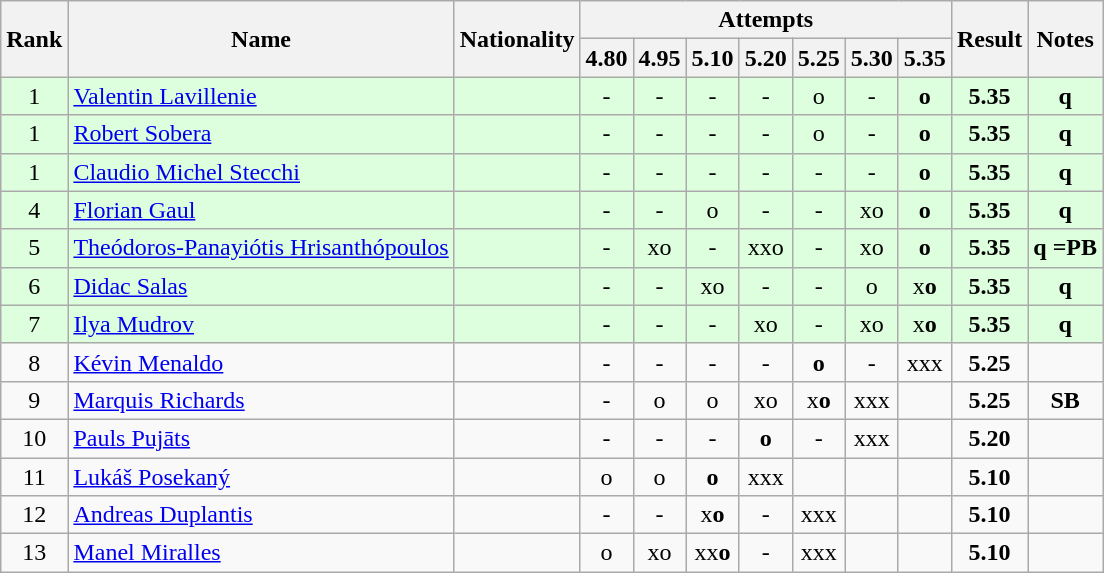<table class="wikitable sortable" style="text-align:center">
<tr>
<th rowspan=2>Rank</th>
<th rowspan=2>Name</th>
<th rowspan=2>Nationality</th>
<th colspan=7>Attempts</th>
<th rowspan=2>Result</th>
<th rowspan=2>Notes</th>
</tr>
<tr>
<th>4.80</th>
<th>4.95</th>
<th>5.10</th>
<th>5.20</th>
<th>5.25</th>
<th>5.30</th>
<th>5.35</th>
</tr>
<tr bgcolor=ddffdd>
<td>1</td>
<td align=left><a href='#'>Valentin Lavillenie</a></td>
<td align=left></td>
<td>-</td>
<td>-</td>
<td>-</td>
<td>-</td>
<td>o</td>
<td>-</td>
<td><strong>o</strong></td>
<td><strong>5.35</strong></td>
<td><strong>q</strong></td>
</tr>
<tr bgcolor=ddffdd>
<td>1</td>
<td align=left><a href='#'>Robert Sobera</a></td>
<td align=left></td>
<td>-</td>
<td>-</td>
<td>-</td>
<td>-</td>
<td>o</td>
<td>-</td>
<td><strong>o</strong></td>
<td><strong>5.35</strong></td>
<td><strong>q</strong></td>
</tr>
<tr bgcolor=ddffdd>
<td>1</td>
<td align=left><a href='#'>Claudio Michel Stecchi</a></td>
<td align=left></td>
<td>-</td>
<td>-</td>
<td>-</td>
<td>-</td>
<td>-</td>
<td>-</td>
<td><strong>o</strong></td>
<td><strong>5.35</strong></td>
<td><strong>q</strong></td>
</tr>
<tr bgcolor=ddffdd>
<td>4</td>
<td align=left><a href='#'>Florian Gaul</a></td>
<td align=left></td>
<td>-</td>
<td>-</td>
<td>o</td>
<td>-</td>
<td>-</td>
<td>xo</td>
<td><strong>o</strong></td>
<td><strong>5.35</strong></td>
<td><strong>q</strong></td>
</tr>
<tr bgcolor=ddffdd>
<td>5</td>
<td align=left><a href='#'>Theódoros-Panayiótis Hrisanthópoulos</a></td>
<td align=left></td>
<td>-</td>
<td>xo</td>
<td>-</td>
<td>xxo</td>
<td>-</td>
<td>xo</td>
<td><strong>o</strong></td>
<td><strong>5.35</strong></td>
<td><strong>q =PB</strong></td>
</tr>
<tr bgcolor=ddffdd>
<td>6</td>
<td align=left><a href='#'>Didac Salas</a></td>
<td align=left></td>
<td>-</td>
<td>-</td>
<td>xo</td>
<td>-</td>
<td>-</td>
<td>o</td>
<td>x<strong>o</strong></td>
<td><strong>5.35</strong></td>
<td><strong>q</strong></td>
</tr>
<tr bgcolor=ddffdd>
<td>7</td>
<td align=left><a href='#'>Ilya Mudrov</a></td>
<td align=left></td>
<td>-</td>
<td>-</td>
<td>-</td>
<td>xo</td>
<td>-</td>
<td>xo</td>
<td>x<strong>o</strong></td>
<td><strong>5.35</strong></td>
<td><strong>q</strong></td>
</tr>
<tr>
<td>8</td>
<td align=left><a href='#'>Kévin Menaldo</a></td>
<td align=left></td>
<td>-</td>
<td>-</td>
<td>-</td>
<td>-</td>
<td><strong>o</strong></td>
<td>-</td>
<td>xxx</td>
<td><strong>5.25</strong></td>
<td></td>
</tr>
<tr>
<td>9</td>
<td align=left><a href='#'>Marquis Richards</a></td>
<td align=left></td>
<td>-</td>
<td>o</td>
<td>o</td>
<td>xo</td>
<td>x<strong>o</strong></td>
<td>xxx</td>
<td></td>
<td><strong>5.25</strong></td>
<td><strong>SB</strong></td>
</tr>
<tr>
<td>10</td>
<td align=left><a href='#'>Pauls Pujāts</a></td>
<td align=left></td>
<td>-</td>
<td>-</td>
<td>-</td>
<td><strong>o</strong></td>
<td>-</td>
<td>xxx</td>
<td></td>
<td><strong>5.20</strong></td>
<td></td>
</tr>
<tr>
<td>11</td>
<td align=left><a href='#'>Lukáš Posekaný</a></td>
<td align=left></td>
<td>o</td>
<td>o</td>
<td><strong>o</strong></td>
<td>xxx</td>
<td></td>
<td></td>
<td></td>
<td><strong>5.10</strong></td>
<td></td>
</tr>
<tr>
<td>12</td>
<td align=left><a href='#'>Andreas Duplantis</a></td>
<td align=left></td>
<td>-</td>
<td>-</td>
<td>x<strong>o</strong></td>
<td>-</td>
<td>xxx</td>
<td></td>
<td></td>
<td><strong>5.10</strong></td>
<td></td>
</tr>
<tr>
<td>13</td>
<td align=left><a href='#'>Manel Miralles</a></td>
<td align=left></td>
<td>o</td>
<td>xo</td>
<td>xx<strong>o</strong></td>
<td>-</td>
<td>xxx</td>
<td></td>
<td></td>
<td><strong>5.10</strong></td>
<td></td>
</tr>
</table>
